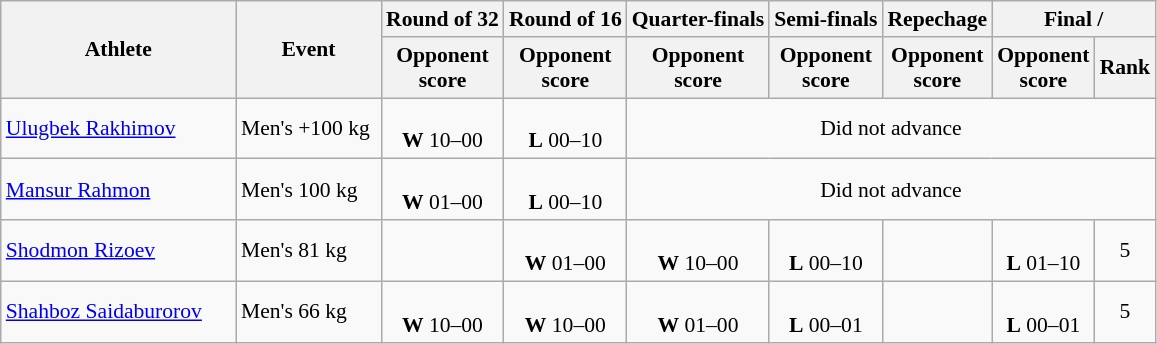<table class="wikitable" style="font-size:90%; text-align:center">
<tr>
<th rowspan="2" width="150">Athlete</th>
<th rowspan="2" width="90">Event</th>
<th>Round of 32</th>
<th>Round of 16</th>
<th>Quarter-finals</th>
<th>Semi-finals</th>
<th>Repechage</th>
<th colspan="2" width="100">Final / </th>
</tr>
<tr>
<th>Opponent<br>score</th>
<th>Opponent<br>score</th>
<th>Opponent<br>score</th>
<th>Opponent<br>score</th>
<th>Opponent<br>score</th>
<th>Opponent<br>score</th>
<th>Rank</th>
</tr>
<tr>
<td align="left"><a href='#'>Ulugbek Rakhimov</a></td>
<td align="left">Men's +100 kg</td>
<td><br><strong>W</strong> 10–00</td>
<td><br><strong>L</strong> 00–10</td>
<td colspan=6>Did not advance</td>
</tr>
<tr>
<td align="left"><a href='#'>Mansur Rahmon</a></td>
<td align="left">Men's 100 kg</td>
<td><br><strong>W</strong> 01–00</td>
<td><br><strong>L</strong> 00–10</td>
<td colspan=6>Did not advance</td>
</tr>
<tr>
<td align="left"><a href='#'>Shodmon Rizoev</a></td>
<td align="left">Men's 81 kg</td>
<td></td>
<td><br><strong>W</strong> 01–00</td>
<td><br><strong>W</strong> 10–00</td>
<td><br><strong>L</strong> 00–10</td>
<td></td>
<td><br><strong>L</strong> 01–10</td>
<td>5</td>
</tr>
<tr>
<td align="left"><a href='#'>Shahboz Saidaburorov</a></td>
<td align="left">Men's 66 kg</td>
<td><br><strong>W</strong> 10–00</td>
<td><br><strong>W</strong> 10–00</td>
<td><br><strong>W</strong> 01–00</td>
<td><br><strong>L</strong> 00–01</td>
<td></td>
<td><br><strong>L</strong> 00–01</td>
<td>5</td>
</tr>
</table>
